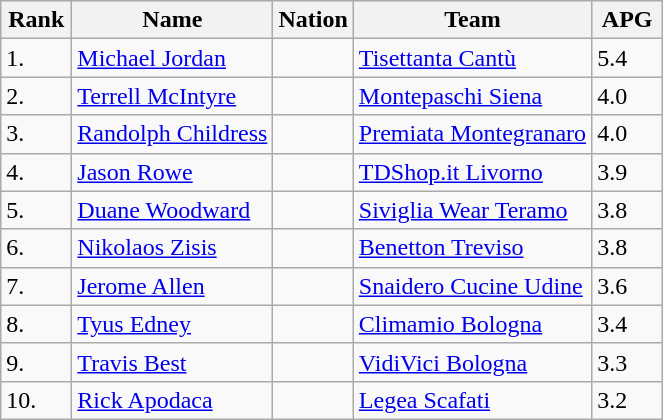<table class="wikitable">
<tr>
<th width=40>Rank</th>
<th>Name</th>
<th width=40>Nation</th>
<th>Team</th>
<th width=40>APG</th>
</tr>
<tr>
<td>1.</td>
<td><a href='#'>Michael Jordan</a></td>
<td></td>
<td><a href='#'>Tisettanta Cantù</a></td>
<td>5.4</td>
</tr>
<tr>
<td>2.</td>
<td><a href='#'>Terrell McIntyre</a></td>
<td></td>
<td><a href='#'>Montepaschi Siena</a></td>
<td>4.0</td>
</tr>
<tr>
<td>3.</td>
<td><a href='#'>Randolph Childress</a></td>
<td></td>
<td><a href='#'>Premiata Montegranaro</a></td>
<td>4.0</td>
</tr>
<tr>
<td>4.</td>
<td><a href='#'>Jason Rowe</a></td>
<td></td>
<td><a href='#'>TDShop.it Livorno</a></td>
<td>3.9</td>
</tr>
<tr>
<td>5.</td>
<td><a href='#'>Duane Woodward</a></td>
<td></td>
<td><a href='#'>Siviglia Wear Teramo</a></td>
<td>3.8</td>
</tr>
<tr>
<td>6.</td>
<td><a href='#'>Nikolaos Zisis</a></td>
<td></td>
<td><a href='#'>Benetton Treviso</a></td>
<td>3.8</td>
</tr>
<tr>
<td>7.</td>
<td><a href='#'>Jerome Allen</a></td>
<td></td>
<td><a href='#'>Snaidero Cucine Udine</a></td>
<td>3.6</td>
</tr>
<tr>
<td>8.</td>
<td><a href='#'>Tyus Edney</a></td>
<td></td>
<td><a href='#'>Climamio Bologna</a></td>
<td>3.4</td>
</tr>
<tr>
<td>9.</td>
<td><a href='#'>Travis Best</a></td>
<td></td>
<td><a href='#'>VidiVici Bologna</a></td>
<td>3.3</td>
</tr>
<tr>
<td>10.</td>
<td><a href='#'>Rick Apodaca</a></td>
<td></td>
<td><a href='#'>Legea Scafati</a></td>
<td>3.2</td>
</tr>
</table>
